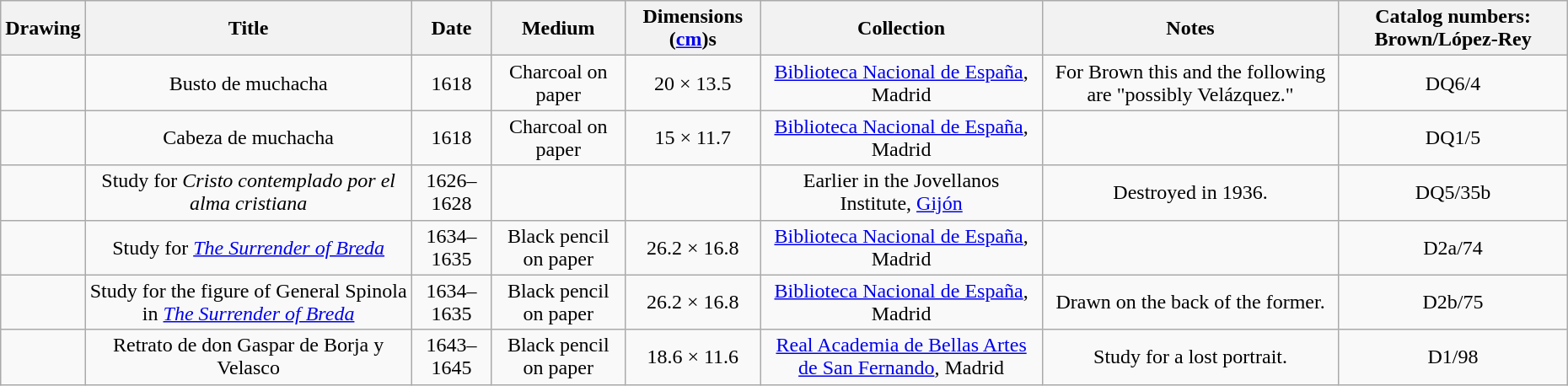<table class="sortable wikitable" style="margin-left:0.5em; text-align:center">
<tr>
<th>Drawing</th>
<th>Title</th>
<th>Date</th>
<th>Medium</th>
<th>Dimensions (<a href='#'>cm</a>)s</th>
<th>Collection</th>
<th>Notes</th>
<th>Catalog numbers: Brown/López-Rey</th>
</tr>
<tr>
<td></td>
<td>Busto de muchacha</td>
<td>1618</td>
<td>Charcoal on paper</td>
<td>20 × 13.5</td>
<td><a href='#'>Biblioteca Nacional de España</a>, Madrid</td>
<td>For Brown this and the following are "possibly Velázquez."</td>
<td>DQ6/4</td>
</tr>
<tr>
<td></td>
<td>Cabeza de muchacha</td>
<td>1618</td>
<td>Charcoal on paper</td>
<td>15 × 11.7</td>
<td><a href='#'>Biblioteca Nacional de España</a>, Madrid</td>
<td></td>
<td>DQ1/5</td>
</tr>
<tr>
<td></td>
<td>Study for <em>Cristo contemplado por el alma cristiana</em></td>
<td>1626–1628</td>
<td></td>
<td></td>
<td>Earlier in the Jovellanos Institute, <a href='#'>Gijón</a></td>
<td>Destroyed in 1936.</td>
<td>DQ5/35b</td>
</tr>
<tr>
<td></td>
<td>Study for <em><a href='#'>The Surrender of Breda</a></em></td>
<td>1634–1635</td>
<td>Black pencil on paper</td>
<td>26.2 × 16.8</td>
<td><a href='#'>Biblioteca Nacional de España</a>, Madrid</td>
<td></td>
<td>D2a/74</td>
</tr>
<tr>
<td></td>
<td>Study for the figure of General Spinola in <em><a href='#'>The Surrender of Breda</a></em></td>
<td>1634–1635</td>
<td>Black pencil on paper</td>
<td>26.2 × 16.8</td>
<td><a href='#'>Biblioteca Nacional de España</a>, Madrid</td>
<td>Drawn on the back of the former.</td>
<td>D2b/75</td>
</tr>
<tr>
<td></td>
<td>Retrato de don Gaspar de Borja y Velasco</td>
<td>1643–1645</td>
<td>Black pencil on paper</td>
<td>18.6 × 11.6</td>
<td><a href='#'>Real Academia de Bellas Artes de San Fernando</a>, Madrid</td>
<td>Study for a lost portrait.</td>
<td>D1/98</td>
</tr>
</table>
